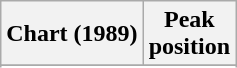<table class="wikitable sortable">
<tr>
<th align="left">Chart (1989)</th>
<th align="center">Peak<br>position</th>
</tr>
<tr>
</tr>
<tr>
</tr>
</table>
